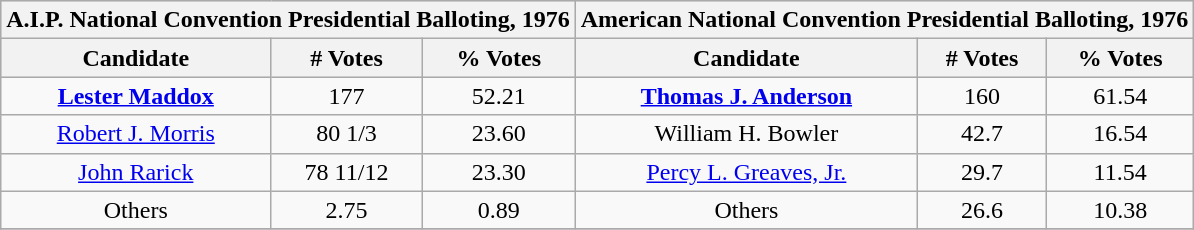<table class=wikitable style="text-align:center;">
<tr bgcolor=lightgrey>
<th colspan="3">A.I.P. National Convention Presidential Balloting, 1976 </th>
<th colspan="3">American National Convention Presidential Balloting, 1976 </th>
</tr>
<tr bgcolor=lightgrey>
<th>Candidate</th>
<th># Votes</th>
<th>% Votes</th>
<th>Candidate</th>
<th># Votes</th>
<th>% Votes</th>
</tr>
<tr>
<td><strong><a href='#'>Lester Maddox</a></strong></td>
<td>177</td>
<td>52.21</td>
<td><strong><a href='#'>Thomas J. Anderson</a></strong></td>
<td>160</td>
<td>61.54</td>
</tr>
<tr>
<td><a href='#'>Robert J. Morris</a></td>
<td>80 1/3</td>
<td>23.60</td>
<td>William H. Bowler</td>
<td>42.7</td>
<td>16.54</td>
</tr>
<tr>
<td><a href='#'>John Rarick</a></td>
<td>78 11/12</td>
<td>23.30</td>
<td><a href='#'>Percy L. Greaves, Jr.</a></td>
<td>29.7</td>
<td>11.54</td>
</tr>
<tr>
<td>Others</td>
<td>2.75</td>
<td>0.89</td>
<td>Others</td>
<td>26.6</td>
<td>10.38</td>
</tr>
<tr>
</tr>
</table>
